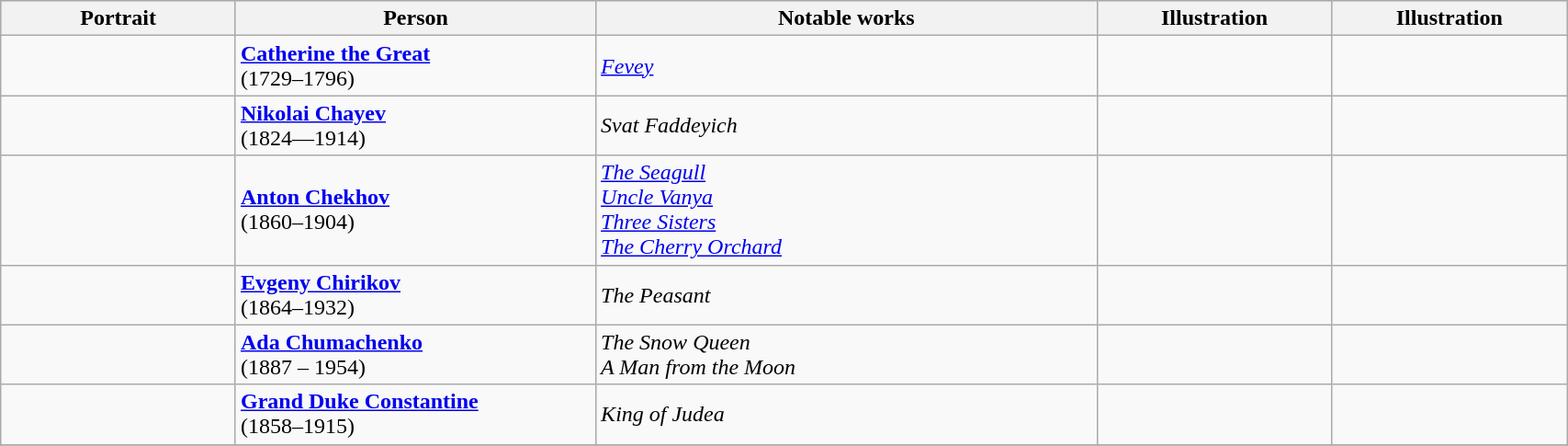<table class="wikitable" style="width:90%;">
<tr bgcolor="#cccccc">
<th width=15%>Portrait</th>
<th width=23%>Person</th>
<th width=32%>Notable works</th>
<th width=15%>Illustration</th>
<th width=15%>Illustration</th>
</tr>
<tr>
<td align=center></td>
<td><strong><a href='#'>Catherine the Great</a></strong><br>(1729–1796)</td>
<td><em><a href='#'>Fevey</a></em></td>
<td align=center></td>
<td align=center></td>
</tr>
<tr>
<td align=center></td>
<td><strong><a href='#'>Nikolai Chayev</a></strong><br>(1824—1914)</td>
<td><em>Svat Faddeyich</em></td>
<td align=center></td>
<td align=center></td>
</tr>
<tr>
<td align=center></td>
<td><strong><a href='#'>Anton Chekhov</a></strong><br>(1860–1904)</td>
<td><em><a href='#'>The Seagull</a></em><br><em><a href='#'>Uncle Vanya</a></em><br><em><a href='#'>Three Sisters</a></em><br><em><a href='#'>The Cherry Orchard</a></em></td>
<td align=center></td>
<td align=center></td>
</tr>
<tr>
<td align=center></td>
<td><strong><a href='#'>Evgeny Chirikov</a></strong><br>(1864–1932)</td>
<td><em>The Peasant</em></td>
<td align=center></td>
<td align=center></td>
</tr>
<tr>
<td align=center></td>
<td><strong><a href='#'>Ada Chumachenko</a></strong><br>(1887 – 1954)</td>
<td><em>The Snow Queen</em><br><em>A Man from the Moon</em></td>
<td></td>
<td></td>
</tr>
<tr>
<td align=center></td>
<td><strong><a href='#'>Grand Duke Constantine</a></strong><br>(1858–1915)</td>
<td><em>King of Judea</em></td>
<td align=center></td>
<td align=center></td>
</tr>
<tr>
</tr>
</table>
